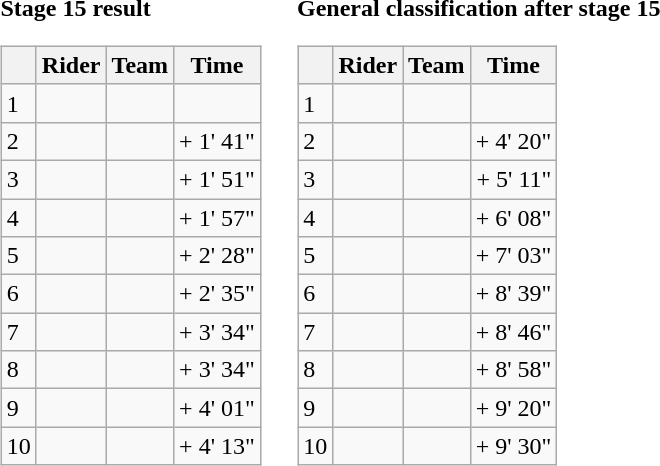<table>
<tr>
<td><strong>Stage 15 result</strong><br><table class="wikitable">
<tr>
<th></th>
<th>Rider</th>
<th>Team</th>
<th>Time</th>
</tr>
<tr>
<td>1</td>
<td></td>
<td></td>
<td align="right"></td>
</tr>
<tr>
<td>2</td>
<td></td>
<td></td>
<td align="right">+ 1' 41"</td>
</tr>
<tr>
<td>3</td>
<td> </td>
<td></td>
<td align="right">+ 1' 51"</td>
</tr>
<tr>
<td>4</td>
<td></td>
<td></td>
<td align="right">+ 1' 57"</td>
</tr>
<tr>
<td>5</td>
<td></td>
<td></td>
<td align="right">+ 2' 28"</td>
</tr>
<tr>
<td>6</td>
<td></td>
<td></td>
<td align="right">+ 2' 35"</td>
</tr>
<tr>
<td>7</td>
<td></td>
<td></td>
<td align="right">+ 3' 34"</td>
</tr>
<tr>
<td>8</td>
<td></td>
<td></td>
<td align="right">+ 3' 34"</td>
</tr>
<tr>
<td>9</td>
<td> </td>
<td></td>
<td align="right">+ 4' 01"</td>
</tr>
<tr>
<td>10</td>
<td></td>
<td></td>
<td align="right">+ 4' 13"</td>
</tr>
</table>
</td>
<td></td>
<td><strong>General classification after stage 15</strong><br><table class="wikitable">
<tr>
<th></th>
<th>Rider</th>
<th>Team</th>
<th>Time</th>
</tr>
<tr>
<td>1</td>
<td> </td>
<td></td>
<td align="right"></td>
</tr>
<tr>
<td>2</td>
<td></td>
<td></td>
<td align="right">+ 4' 20"</td>
</tr>
<tr>
<td>3</td>
<td></td>
<td></td>
<td align="right">+ 5' 11"</td>
</tr>
<tr>
<td>4</td>
<td></td>
<td></td>
<td align="right">+ 6' 08"</td>
</tr>
<tr>
<td>5</td>
<td></td>
<td></td>
<td align="right">+ 7' 03"</td>
</tr>
<tr>
<td>6</td>
<td></td>
<td></td>
<td align="right">+ 8' 39"</td>
</tr>
<tr>
<td>7</td>
<td></td>
<td></td>
<td align="right">+ 8' 46"</td>
</tr>
<tr>
<td>8</td>
<td> </td>
<td></td>
<td align="right">+ 8' 58"</td>
</tr>
<tr>
<td>9</td>
<td></td>
<td></td>
<td align="right">+ 9' 20"</td>
</tr>
<tr>
<td>10</td>
<td></td>
<td></td>
<td align="right">+ 9' 30"</td>
</tr>
</table>
</td>
</tr>
</table>
